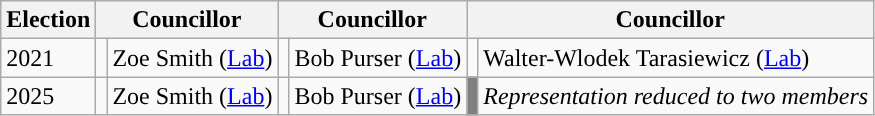<table class="wikitable">
<tr>
<th>Election</th>
<th colspan="2">Councillor</th>
<th colspan="2">Councillor</th>
<th colspan="2">Councillor</th>
</tr>
<tr>
<td>2021</td>
<td style="background-color: "></td>
<td>Zoe Smith  (<a href='#'>Lab</a>)</td>
<td style="background-color: "></td>
<td>Bob Purser  (<a href='#'>Lab</a>)</td>
<td style="background-color: "></td>
<td>Walter-Wlodek Tarasiewicz (<a href='#'>Lab</a>)</td>
</tr>
<tr>
<td>2025</td>
<td style="background-color: "></td>
<td>Zoe Smith (<a href='#'>Lab</a>)</td>
<td style="background-color: "></td>
<td>Bob Purser (<a href='#'>Lab</a>)</td>
<td style="background-color: grey"></td>
<td><em>Representation reduced to two members</em></td>
</tr>
</table>
